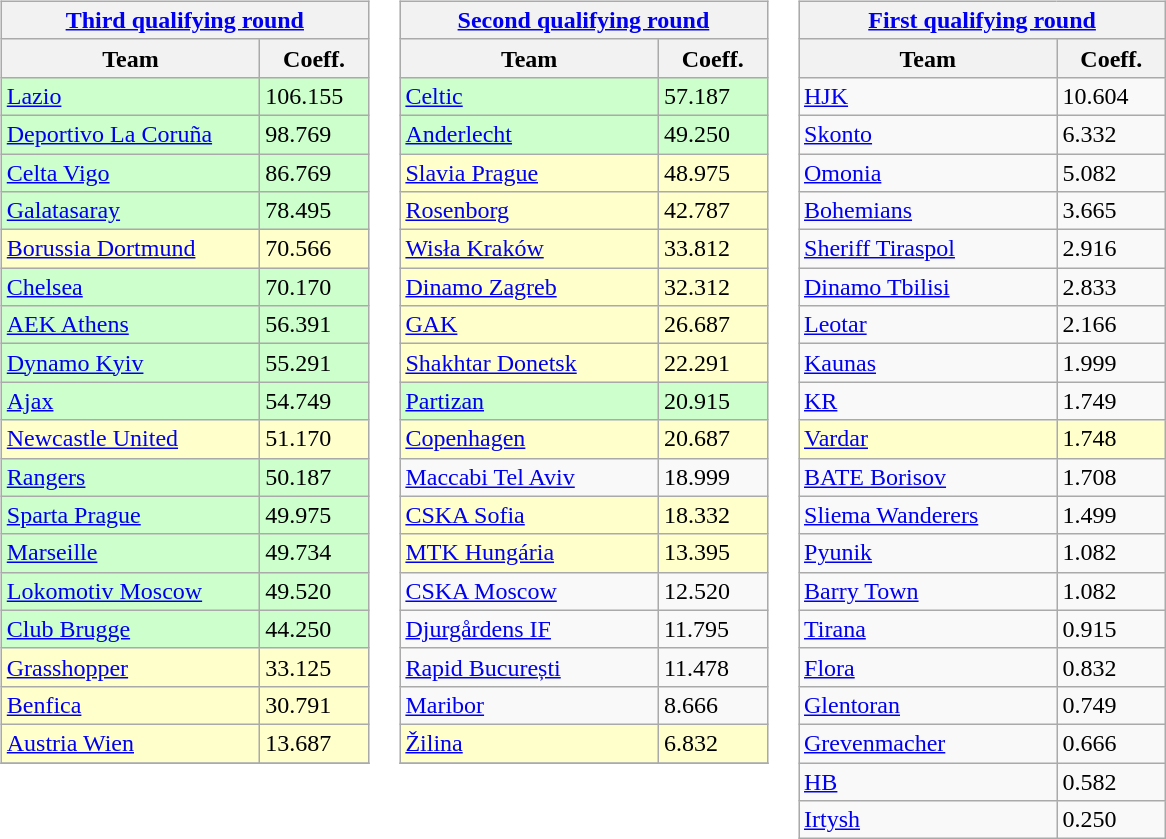<table>
<tr valign=top>
<td><br><table class="wikitable">
<tr>
<th colspan=2><a href='#'>Third qualifying round</a></th>
</tr>
<tr>
<th width=165>Team</th>
<th width=65>Coeff.</th>
</tr>
<tr bgcolor=#ccffcc>
<td> <a href='#'>Lazio</a></td>
<td>106.155</td>
</tr>
<tr bgcolor=#ccffcc>
<td> <a href='#'>Deportivo La Coruña</a></td>
<td>98.769</td>
</tr>
<tr bgcolor=#ccffcc>
<td> <a href='#'>Celta Vigo</a></td>
<td>86.769</td>
</tr>
<tr bgcolor=#ccffcc>
<td> <a href='#'>Galatasaray</a></td>
<td>78.495</td>
</tr>
<tr bgcolor=#ffffcc>
<td> <a href='#'>Borussia Dortmund</a></td>
<td>70.566</td>
</tr>
<tr bgcolor=#ccffcc>
<td> <a href='#'>Chelsea</a></td>
<td>70.170</td>
</tr>
<tr bgcolor=#ccffcc>
<td> <a href='#'>AEK Athens</a></td>
<td>56.391</td>
</tr>
<tr bgcolor=#ccffcc>
<td> <a href='#'>Dynamo Kyiv</a></td>
<td>55.291</td>
</tr>
<tr bgcolor=#ccffcc>
<td> <a href='#'>Ajax</a></td>
<td>54.749</td>
</tr>
<tr bgcolor=#ffffcc>
<td> <a href='#'>Newcastle United</a></td>
<td>51.170</td>
</tr>
<tr bgcolor=#ccffcc>
<td> <a href='#'>Rangers</a></td>
<td>50.187</td>
</tr>
<tr bgcolor=#ccffcc>
<td> <a href='#'>Sparta Prague</a></td>
<td>49.975</td>
</tr>
<tr bgcolor=#ccffcc>
<td> <a href='#'>Marseille</a></td>
<td>49.734</td>
</tr>
<tr bgcolor=#ccffcc>
<td> <a href='#'>Lokomotiv Moscow</a></td>
<td>49.520</td>
</tr>
<tr bgcolor=#ccffcc>
<td> <a href='#'>Club Brugge</a></td>
<td>44.250</td>
</tr>
<tr bgcolor=#ffffcc>
<td> <a href='#'>Grasshopper</a></td>
<td>33.125</td>
</tr>
<tr bgcolor=#ffffcc>
<td> <a href='#'>Benfica</a></td>
<td>30.791</td>
</tr>
<tr bgcolor=#ffffcc>
<td> <a href='#'>Austria Wien</a></td>
<td>13.687</td>
</tr>
<tr>
</tr>
</table>
</td>
<td><br><table class="wikitable">
<tr>
<th colspan=2><a href='#'>Second qualifying round</a></th>
</tr>
<tr>
<th width=165>Team</th>
<th width=65>Coeff.</th>
</tr>
<tr bgcolor=#ccffcc>
<td> <a href='#'>Celtic</a></td>
<td>57.187</td>
</tr>
<tr bgcolor=#ccffcc>
<td> <a href='#'>Anderlecht</a></td>
<td>49.250</td>
</tr>
<tr bgcolor=#ffffcc>
<td> <a href='#'>Slavia Prague</a></td>
<td>48.975</td>
</tr>
<tr bgcolor=#ffffcc>
<td> <a href='#'>Rosenborg</a></td>
<td>42.787</td>
</tr>
<tr bgcolor=#ffffcc>
<td> <a href='#'>Wisła Kraków</a></td>
<td>33.812</td>
</tr>
<tr bgcolor=#ffffcc>
<td> <a href='#'>Dinamo Zagreb</a></td>
<td>32.312</td>
</tr>
<tr bgcolor=#ffffcc>
<td> <a href='#'>GAK</a></td>
<td>26.687</td>
</tr>
<tr bgcolor=#ffffcc>
<td> <a href='#'>Shakhtar Donetsk</a></td>
<td>22.291</td>
</tr>
<tr bgcolor=#ccffcc>
<td> <a href='#'>Partizan</a></td>
<td>20.915</td>
</tr>
<tr bgcolor=#ffffcc>
<td> <a href='#'>Copenhagen</a></td>
<td>20.687</td>
</tr>
<tr>
<td> <a href='#'>Maccabi Tel Aviv</a></td>
<td>18.999</td>
</tr>
<tr bgcolor=#ffffcc>
<td> <a href='#'>CSKA Sofia</a></td>
<td>18.332</td>
</tr>
<tr bgcolor=#ffffcc>
<td> <a href='#'>MTK Hungária</a></td>
<td>13.395</td>
</tr>
<tr>
<td> <a href='#'>CSKA Moscow</a></td>
<td>12.520</td>
</tr>
<tr>
<td> <a href='#'>Djurgårdens IF</a></td>
<td>11.795</td>
</tr>
<tr>
<td> <a href='#'>Rapid București</a></td>
<td>11.478</td>
</tr>
<tr>
<td> <a href='#'>Maribor</a></td>
<td>8.666</td>
</tr>
<tr bgcolor=#ffffcc>
<td> <a href='#'>Žilina</a></td>
<td>6.832</td>
</tr>
<tr>
</tr>
</table>
</td>
<td><br><table class="wikitable">
<tr>
<th colspan=2><a href='#'>First qualifying round</a></th>
</tr>
<tr>
<th width=165>Team</th>
<th width=65>Coeff.</th>
</tr>
<tr>
<td> <a href='#'>HJK</a></td>
<td>10.604</td>
</tr>
<tr>
<td> <a href='#'>Skonto</a></td>
<td>6.332</td>
</tr>
<tr>
<td> <a href='#'>Omonia</a></td>
<td>5.082</td>
</tr>
<tr>
<td> <a href='#'>Bohemians</a></td>
<td>3.665</td>
</tr>
<tr>
<td> <a href='#'>Sheriff Tiraspol</a></td>
<td>2.916</td>
</tr>
<tr>
<td> <a href='#'>Dinamo Tbilisi</a></td>
<td>2.833</td>
</tr>
<tr>
<td> <a href='#'>Leotar</a></td>
<td>2.166</td>
</tr>
<tr>
<td> <a href='#'>Kaunas</a></td>
<td>1.999</td>
</tr>
<tr>
<td> <a href='#'>KR</a></td>
<td>1.749</td>
</tr>
<tr bgcolor=#ffffcc>
<td> <a href='#'>Vardar</a></td>
<td>1.748</td>
</tr>
<tr>
<td> <a href='#'>BATE Borisov</a></td>
<td>1.708</td>
</tr>
<tr>
<td> <a href='#'>Sliema Wanderers</a></td>
<td>1.499</td>
</tr>
<tr>
<td> <a href='#'>Pyunik</a></td>
<td>1.082</td>
</tr>
<tr>
<td> <a href='#'>Barry Town</a></td>
<td>1.082</td>
</tr>
<tr>
<td> <a href='#'>Tirana</a></td>
<td>0.915</td>
</tr>
<tr>
<td> <a href='#'>Flora</a></td>
<td>0.832</td>
</tr>
<tr>
<td> <a href='#'>Glentoran</a></td>
<td>0.749</td>
</tr>
<tr>
<td> <a href='#'>Grevenmacher</a></td>
<td>0.666</td>
</tr>
<tr>
<td> <a href='#'>HB</a></td>
<td>0.582</td>
</tr>
<tr>
<td> <a href='#'>Irtysh</a></td>
<td>0.250</td>
</tr>
</table>
</td>
</tr>
</table>
